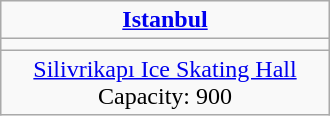<table class="wikitable" style="text-align:center;" width=220px>
<tr>
<td width=220px><strong><a href='#'>Istanbul</a></strong></td>
</tr>
<tr>
<td></td>
</tr>
<tr>
<td><a href='#'>Silivrikapı Ice Skating Hall</a><br>Capacity: 900</td>
</tr>
</table>
